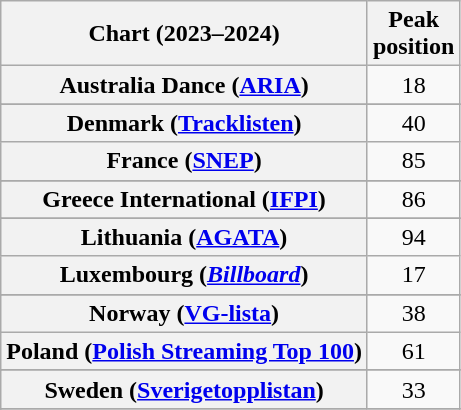<table class="wikitable sortable plainrowheaders" style="text-align:center">
<tr>
<th scope="col">Chart (2023–2024)</th>
<th scope="col">Peak<br>position</th>
</tr>
<tr>
<th scope="row">Australia Dance (<a href='#'>ARIA</a>)</th>
<td>18</td>
</tr>
<tr>
</tr>
<tr>
</tr>
<tr>
</tr>
<tr>
</tr>
<tr>
</tr>
<tr>
<th scope="row">Denmark (<a href='#'>Tracklisten</a>)</th>
<td>40</td>
</tr>
<tr>
<th scope="row">France (<a href='#'>SNEP</a>)</th>
<td>85</td>
</tr>
<tr>
</tr>
<tr>
</tr>
<tr>
<th scope="row">Greece International (<a href='#'>IFPI</a>)</th>
<td>86</td>
</tr>
<tr>
</tr>
<tr>
<th scope="row">Lithuania (<a href='#'>AGATA</a>)</th>
<td>94</td>
</tr>
<tr>
<th scope="row">Luxembourg (<em><a href='#'>Billboard</a></em>)</th>
<td>17</td>
</tr>
<tr>
</tr>
<tr>
</tr>
<tr>
<th scope="row">Norway (<a href='#'>VG-lista</a>)</th>
<td>38</td>
</tr>
<tr>
<th scope="row">Poland (<a href='#'>Polish Streaming Top 100</a>)</th>
<td>61</td>
</tr>
<tr>
</tr>
<tr>
</tr>
<tr>
<th scope="row">Sweden (<a href='#'>Sverigetopplistan</a>)</th>
<td>33</td>
</tr>
<tr>
</tr>
<tr>
</tr>
<tr>
</tr>
<tr>
</tr>
</table>
